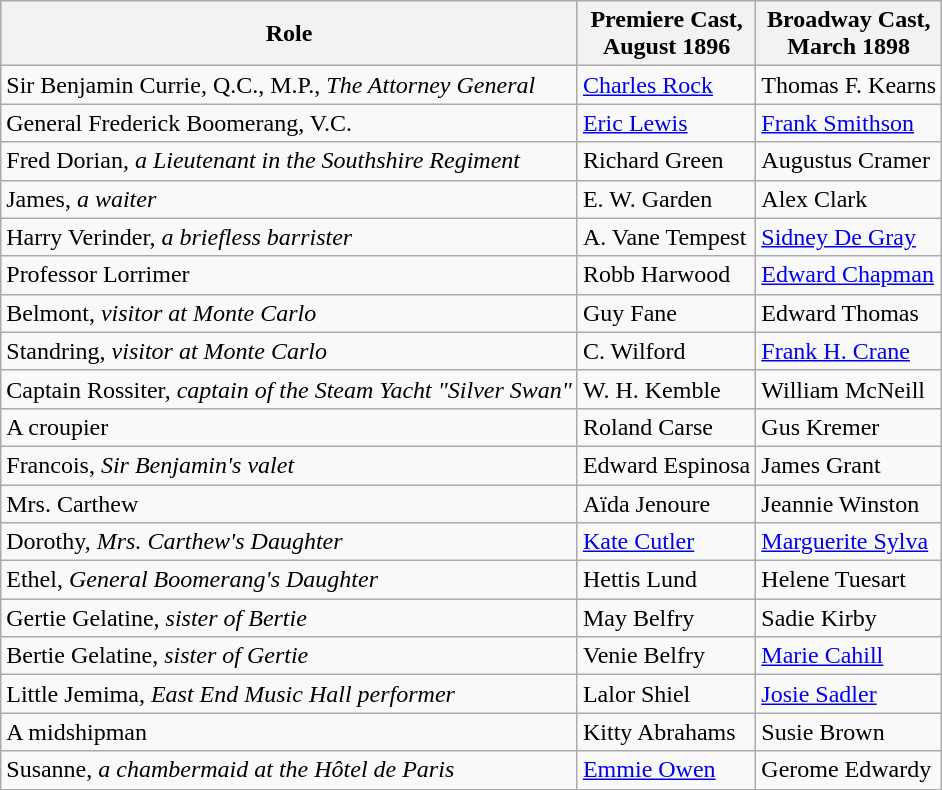<table class="wikitable">
<tr>
<th>Role</th>
<th>Premiere Cast,<br>August 1896<br></th>
<th>Broadway Cast,<br>March 1898</th>
</tr>
<tr>
<td>Sir Benjamin Currie, Q.C., M.P., <em>The Attorney General</em></td>
<td><a href='#'>Charles Rock</a></td>
<td>Thomas F. Kearns</td>
</tr>
<tr>
<td>General Frederick Boomerang, V.C.</td>
<td><a href='#'>Eric Lewis</a></td>
<td><a href='#'>Frank Smithson</a></td>
</tr>
<tr>
<td>Fred Dorian, <em>a Lieutenant in the Southshire Regiment</em></td>
<td>Richard Green</td>
<td>Augustus Cramer</td>
</tr>
<tr>
<td>James, <em>a waiter</em></td>
<td>E. W. Garden</td>
<td>Alex Clark</td>
</tr>
<tr>
<td>Harry Verinder, <em>a briefless barrister</em></td>
<td>A. Vane Tempest</td>
<td><a href='#'>Sidney De Gray</a></td>
</tr>
<tr>
<td>Professor Lorrimer</td>
<td>Robb Harwood</td>
<td><a href='#'>Edward Chapman</a></td>
</tr>
<tr>
<td>Belmont, <em>visitor at Monte Carlo</em></td>
<td>Guy Fane</td>
<td>Edward Thomas</td>
</tr>
<tr>
<td>Standring, <em>visitor at Monte Carlo</em></td>
<td>C. Wilford</td>
<td><a href='#'>Frank H. Crane</a></td>
</tr>
<tr>
<td>Captain Rossiter, <em>captain of the Steam Yacht "Silver Swan"</em></td>
<td>W. H. Kemble</td>
<td>William McNeill</td>
</tr>
<tr>
<td>A croupier</td>
<td>Roland Carse</td>
<td>Gus Kremer</td>
</tr>
<tr>
<td>Francois, <em>Sir Benjamin's valet</em></td>
<td>Edward Espinosa</td>
<td>James Grant</td>
</tr>
<tr>
<td>Mrs. Carthew</td>
<td>Aïda Jenoure</td>
<td>Jeannie Winston</td>
</tr>
<tr>
<td>Dorothy, <em>Mrs. Carthew's Daughter</em></td>
<td><a href='#'>Kate Cutler</a></td>
<td><a href='#'>Marguerite Sylva</a></td>
</tr>
<tr>
<td>Ethel, <em>General Boomerang's Daughter</em></td>
<td>Hettis Lund</td>
<td>Helene Tuesart</td>
</tr>
<tr>
<td>Gertie Gelatine, <em>sister of Bertie</em></td>
<td>May Belfry</td>
<td>Sadie Kirby</td>
</tr>
<tr>
<td>Bertie Gelatine, <em>sister of Gertie</em></td>
<td>Venie Belfry</td>
<td><a href='#'>Marie Cahill</a></td>
</tr>
<tr>
<td>Little Jemima, <em>East End Music Hall performer</em></td>
<td>Lalor Shiel</td>
<td><a href='#'>Josie Sadler</a></td>
</tr>
<tr>
<td>A midshipman</td>
<td>Kitty Abrahams</td>
<td>Susie Brown</td>
</tr>
<tr>
<td>Susanne, <em>a chambermaid at the Hôtel de Paris</em></td>
<td><a href='#'>Emmie Owen</a></td>
<td>Gerome Edwardy</td>
</tr>
<tr>
</tr>
</table>
